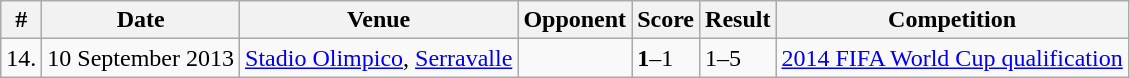<table class="wikitable">
<tr>
<th>#</th>
<th>Date</th>
<th>Venue</th>
<th>Opponent</th>
<th>Score</th>
<th>Result</th>
<th>Competition</th>
</tr>
<tr>
<td>14.</td>
<td>10 September 2013</td>
<td><a href='#'>Stadio Olimpico</a>, <a href='#'>Serravalle</a></td>
<td></td>
<td><strong>1</strong>–1</td>
<td>1–5</td>
<td><a href='#'>2014 FIFA World Cup qualification</a></td>
</tr>
</table>
